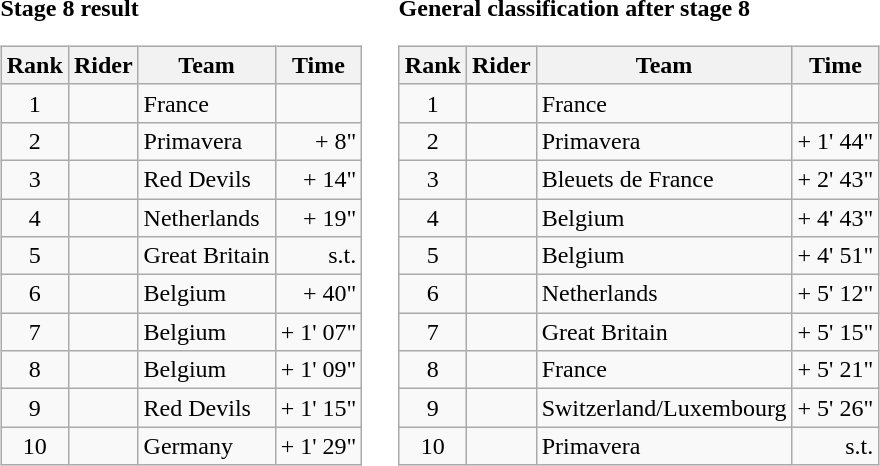<table>
<tr>
<td><strong>Stage 8 result</strong><br><table class="wikitable">
<tr>
<th scope="col">Rank</th>
<th scope="col">Rider</th>
<th scope="col">Team</th>
<th scope="col">Time</th>
</tr>
<tr>
<td style="text-align:center;">1</td>
<td></td>
<td>France</td>
<td style="text-align:right;"></td>
</tr>
<tr>
<td style="text-align:center;">2</td>
<td></td>
<td>Primavera</td>
<td style="text-align:right;">+ 8"</td>
</tr>
<tr>
<td style="text-align:center;">3</td>
<td></td>
<td>Red Devils</td>
<td style="text-align:right;">+ 14"</td>
</tr>
<tr>
<td style="text-align:center;">4</td>
<td></td>
<td>Netherlands</td>
<td style="text-align:right;">+ 19"</td>
</tr>
<tr>
<td style="text-align:center;">5</td>
<td></td>
<td>Great Britain</td>
<td style="text-align:right;">s.t.</td>
</tr>
<tr>
<td style="text-align:center;">6</td>
<td></td>
<td>Belgium</td>
<td style="text-align:right;">+ 40"</td>
</tr>
<tr>
<td style="text-align:center;">7</td>
<td></td>
<td>Belgium</td>
<td style="text-align:right;">+ 1' 07"</td>
</tr>
<tr>
<td style="text-align:center;">8</td>
<td></td>
<td>Belgium</td>
<td style="text-align:right;">+ 1' 09"</td>
</tr>
<tr>
<td style="text-align:center;">9</td>
<td></td>
<td>Red Devils</td>
<td style="text-align:right;">+ 1' 15"</td>
</tr>
<tr>
<td style="text-align:center;">10</td>
<td></td>
<td>Germany</td>
<td style="text-align:right;">+ 1' 29"</td>
</tr>
</table>
</td>
<td></td>
<td><strong>General classification after stage 8</strong><br><table class="wikitable">
<tr>
<th scope="col">Rank</th>
<th scope="col">Rider</th>
<th scope="col">Team</th>
<th scope="col">Time</th>
</tr>
<tr>
<td style="text-align:center;">1</td>
<td></td>
<td>France</td>
<td style="text-align:right;"></td>
</tr>
<tr>
<td style="text-align:center;">2</td>
<td></td>
<td>Primavera</td>
<td style="text-align:right;">+ 1' 44"</td>
</tr>
<tr>
<td style="text-align:center;">3</td>
<td></td>
<td>Bleuets de France</td>
<td style="text-align:right;">+ 2' 43"</td>
</tr>
<tr>
<td style="text-align:center;">4</td>
<td></td>
<td>Belgium</td>
<td style="text-align:right;">+ 4' 43"</td>
</tr>
<tr>
<td style="text-align:center;">5</td>
<td></td>
<td>Belgium</td>
<td style="text-align:right;">+ 4' 51"</td>
</tr>
<tr>
<td style="text-align:center;">6</td>
<td></td>
<td>Netherlands</td>
<td style="text-align:right;">+ 5' 12"</td>
</tr>
<tr>
<td style="text-align:center;">7</td>
<td></td>
<td>Great Britain</td>
<td style="text-align:right;">+ 5' 15"</td>
</tr>
<tr>
<td style="text-align:center;">8</td>
<td></td>
<td>France</td>
<td style="text-align:right;">+ 5' 21"</td>
</tr>
<tr>
<td style="text-align:center;">9</td>
<td></td>
<td>Switzerland/Luxembourg</td>
<td style="text-align:right;">+ 5' 26"</td>
</tr>
<tr>
<td style="text-align:center;">10</td>
<td></td>
<td>Primavera</td>
<td style="text-align:right;">s.t.</td>
</tr>
</table>
</td>
</tr>
</table>
